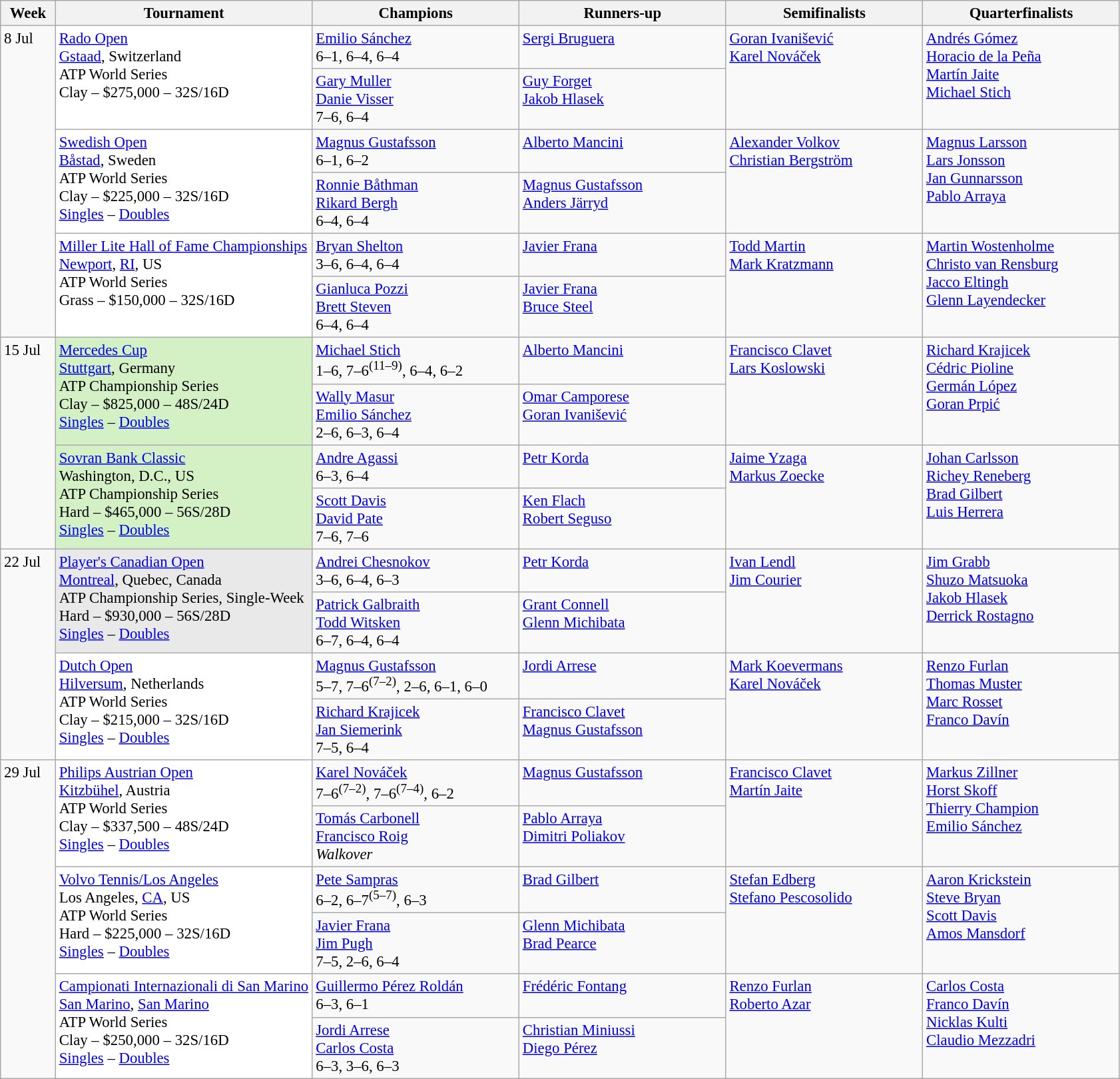<table class=wikitable style=font-size:95%>
<tr>
<th style="width:48px;">Week</th>
<th style="width:250px;">Tournament</th>
<th style="width:200px;">Champions</th>
<th style="width:200px;">Runners-up</th>
<th style="width:190px;">Semifinalists</th>
<th style="width:190px;">Quarterfinalists</th>
</tr>
<tr valign=top>
<td rowspan=6>8 Jul</td>
<td style="background:#FFF;" rowspan="2"><a href='#'>Rado Open</a> <br> <a href='#'>Gstaad</a>, Switzerland <br> ATP World Series <br> Clay – $275,000 – 32S/16D</td>
<td> <a href='#'>Emilio Sánchez</a> <br> 6–1, 6–4, 6–4</td>
<td> <a href='#'>Sergi Bruguera</a></td>
<td rowspan=2> <a href='#'>Goran Ivanišević</a> <br>  <a href='#'>Karel Nováček</a></td>
<td rowspan=2> <a href='#'>Andrés Gómez</a> <br>  <a href='#'>Horacio de la Peña</a> <br>  <a href='#'>Martín Jaite</a> <br>  <a href='#'>Michael Stich</a></td>
</tr>
<tr valign=top>
<td> <a href='#'>Gary Muller</a> <br>  <a href='#'>Danie Visser</a> <br> 7–6, 6–4</td>
<td> <a href='#'>Guy Forget</a> <br>  <a href='#'>Jakob Hlasek</a></td>
</tr>
<tr valign=top>
<td style="background:#FFF;" rowspan="2"><a href='#'>Swedish Open</a> <br> <a href='#'>Båstad</a>, Sweden <br> ATP World Series <br> Clay – $225,000 – 32S/16D <br> <a href='#'>Singles</a> – <a href='#'>Doubles</a></td>
<td> <a href='#'>Magnus Gustafsson</a> <br> 6–1, 6–2</td>
<td> <a href='#'>Alberto Mancini</a></td>
<td rowspan=2> <a href='#'>Alexander Volkov</a> <br>  <a href='#'>Christian Bergström</a></td>
<td rowspan=2> <a href='#'>Magnus Larsson</a> <br>  <a href='#'>Lars Jonsson</a> <br>  <a href='#'>Jan Gunnarsson</a> <br>  <a href='#'>Pablo Arraya</a></td>
</tr>
<tr valign=top>
<td> <a href='#'>Ronnie Båthman</a> <br>  <a href='#'>Rikard Bergh</a> <br> 6–4, 6–4</td>
<td> <a href='#'>Magnus Gustafsson</a> <br>  <a href='#'>Anders Järryd</a></td>
</tr>
<tr valign=top>
<td style="background:#FFF;" rowspan="2"><a href='#'>Miller Lite Hall of Fame Championships</a> <br>  <a href='#'>Newport</a>, <a href='#'>RI</a>, US <br> ATP World Series <br> Grass – $150,000 – 32S/16D</td>
<td> <a href='#'>Bryan Shelton</a> <br> 3–6, 6–4, 6–4</td>
<td> <a href='#'>Javier Frana</a></td>
<td rowspan=2> <a href='#'>Todd Martin</a> <br>  <a href='#'>Mark Kratzmann</a></td>
<td rowspan=2> <a href='#'>Martin Wostenholme</a> <br>  <a href='#'>Christo van Rensburg</a> <br>  <a href='#'>Jacco Eltingh</a> <br>  <a href='#'>Glenn Layendecker</a></td>
</tr>
<tr valign=top>
<td> <a href='#'>Gianluca Pozzi</a> <br>  <a href='#'>Brett Steven</a> <br> 6–4, 6–4</td>
<td> <a href='#'>Javier Frana</a> <br>  <a href='#'>Bruce Steel</a></td>
</tr>
<tr valign=top>
<td rowspan=4>15 Jul</td>
<td style="background:#D4F1C5;" rowspan="2"><a href='#'>Mercedes Cup</a> <br> <a href='#'>Stuttgart</a>, Germany <br> ATP Championship Series <br> Clay – $825,000 – 48S/24D <br> <a href='#'>Singles</a> – <a href='#'>Doubles</a></td>
<td> <a href='#'>Michael Stich</a> <br> 1–6, 7–6<sup>(11–9)</sup>, 6–4, 6–2</td>
<td> <a href='#'>Alberto Mancini</a></td>
<td rowspan=2> <a href='#'>Francisco Clavet</a> <br>  <a href='#'>Lars Koslowski</a></td>
<td rowspan=2> <a href='#'>Richard Krajicek</a> <br>  <a href='#'>Cédric Pioline</a> <br>  <a href='#'>Germán López</a> <br>  <a href='#'>Goran Prpić</a></td>
</tr>
<tr valign=top>
<td> <a href='#'>Wally Masur</a> <br>  <a href='#'>Emilio Sánchez</a> <br> 2–6, 6–3, 6–4</td>
<td> <a href='#'>Omar Camporese</a> <br>  <a href='#'>Goran Ivanišević</a></td>
</tr>
<tr valign=top>
<td style="background:#D4F1C5;" rowspan="2"><a href='#'>Sovran Bank Classic</a> <br> Washington, D.C., US <br> ATP Championship Series <br> Hard – $465,000 – 56S/28D <br> <a href='#'>Singles</a> – <a href='#'>Doubles</a></td>
<td> <a href='#'>Andre Agassi</a> <br> 6–3, 6–4</td>
<td> <a href='#'>Petr Korda</a></td>
<td rowspan=2> <a href='#'>Jaime Yzaga</a> <br>  <a href='#'>Markus Zoecke</a></td>
<td rowspan=2> <a href='#'>Johan Carlsson</a> <br>  <a href='#'>Richey Reneberg</a> <br>  <a href='#'>Brad Gilbert</a> <br>  <a href='#'>Luis Herrera</a></td>
</tr>
<tr valign=top>
<td> <a href='#'>Scott Davis</a> <br>  <a href='#'>David Pate</a> <br> 7–6, 7–6</td>
<td> <a href='#'>Ken Flach</a> <br>  <a href='#'>Robert Seguso</a></td>
</tr>
<tr valign=top>
<td rowspan=4>22 Jul</td>
<td style="background:#E9E9E9;" rowspan="2"><a href='#'>Player's Canadian Open</a> <br> <a href='#'>Montreal</a>, Quebec, Canada <br> ATP Championship Series, Single-Week <br> Hard – $930,000 – 56S/28D <br> <a href='#'>Singles</a> – <a href='#'>Doubles</a></td>
<td> <a href='#'>Andrei Chesnokov</a> <br> 3–6, 6–4, 6–3</td>
<td> <a href='#'>Petr Korda</a></td>
<td rowspan=2> <a href='#'>Ivan Lendl</a> <br>  <a href='#'>Jim Courier</a></td>
<td rowspan=2> <a href='#'>Jim Grabb</a> <br>  <a href='#'>Shuzo Matsuoka</a> <br>  <a href='#'>Jakob Hlasek</a> <br>  <a href='#'>Derrick Rostagno</a></td>
</tr>
<tr valign=top>
<td> <a href='#'>Patrick Galbraith</a> <br>  <a href='#'>Todd Witsken</a> <br> 6–7, 6–4, 6–4</td>
<td> <a href='#'>Grant Connell</a> <br>  <a href='#'>Glenn Michibata</a></td>
</tr>
<tr valign=top>
<td style="background:#FFF;" rowspan="2"><a href='#'>Dutch Open</a> <br> <a href='#'>Hilversum</a>, Netherlands <br> ATP World Series <br> Clay – $215,000 – 32S/16D <br> <a href='#'>Singles</a> – <a href='#'>Doubles</a></td>
<td> <a href='#'>Magnus Gustafsson</a> <br> 5–7, 7–6<sup>(7–2)</sup>, 2–6, 6–1, 6–0</td>
<td> <a href='#'>Jordi Arrese</a></td>
<td rowspan=2> <a href='#'>Mark Koevermans</a> <br>  <a href='#'>Karel Nováček</a></td>
<td rowspan=2> <a href='#'>Renzo Furlan</a> <br>  <a href='#'>Thomas Muster</a> <br>  <a href='#'>Marc Rosset</a> <br>  <a href='#'>Franco Davín</a></td>
</tr>
<tr valign=top>
<td> <a href='#'>Richard Krajicek</a> <br>  <a href='#'>Jan Siemerink</a> <br> 7–5, 6–4</td>
<td> <a href='#'>Francisco Clavet</a> <br>  <a href='#'>Magnus Gustafsson</a></td>
</tr>
<tr valign=top>
<td rowspan=6>29 Jul</td>
<td style="background:#FFF;" rowspan="2"><a href='#'>Philips Austrian Open</a> <br> <a href='#'>Kitzbühel</a>, Austria <br> ATP World Series <br> Clay – $337,500 – 48S/24D <br> <a href='#'>Singles</a> – <a href='#'>Doubles</a></td>
<td> <a href='#'>Karel Nováček</a> <br> 7–6<sup>(7–2)</sup>, 7–6<sup>(7–4)</sup>, 6–2</td>
<td> <a href='#'>Magnus Gustafsson</a></td>
<td rowspan=2> <a href='#'>Francisco Clavet</a> <br>  <a href='#'>Martín Jaite</a></td>
<td rowspan=2> <a href='#'>Markus Zillner</a> <br>  <a href='#'>Horst Skoff</a> <br>  <a href='#'>Thierry Champion</a> <br>  <a href='#'>Emilio Sánchez</a></td>
</tr>
<tr valign=top>
<td> <a href='#'>Tomás Carbonell</a> <br>  <a href='#'>Francisco Roig</a> <br> <em>Walkover</em></td>
<td> <a href='#'>Pablo Arraya</a> <br>  <a href='#'>Dimitri Poliakov</a></td>
</tr>
<tr valign=top>
<td style="background:#FFF;" rowspan="2"><a href='#'>Volvo Tennis/Los Angeles</a> <br> Los Angeles, <a href='#'>CA</a>, US <br> ATP World Series <br> Hard – $225,000 – 32S/16D <br> <a href='#'>Singles</a> – <a href='#'>Doubles</a></td>
<td> <a href='#'>Pete Sampras</a> <br> 6–2, 6–7<sup>(5–7)</sup>, 6–3</td>
<td> <a href='#'>Brad Gilbert</a></td>
<td rowspan=2> <a href='#'>Stefan Edberg</a> <br>  <a href='#'>Stefano Pescosolido</a></td>
<td rowspan=2> <a href='#'>Aaron Krickstein</a> <br>  <a href='#'>Steve Bryan</a> <br>  <a href='#'>Scott Davis</a> <br>  <a href='#'>Amos Mansdorf</a></td>
</tr>
<tr valign=top>
<td> <a href='#'>Javier Frana</a> <br>  <a href='#'>Jim Pugh</a> <br> 7–5, 2–6, 6–4</td>
<td> <a href='#'>Glenn Michibata</a> <br>  <a href='#'>Brad Pearce</a></td>
</tr>
<tr valign=top>
<td style="background:#FFF;" rowspan="2"><a href='#'>Campionati Internazionali di San Marino</a> <br> <a href='#'>San Marino</a>, <a href='#'>San Marino</a> <br> ATP World Series <br> Clay – $250,000 – 32S/16D <br> <a href='#'>Singles</a> – <a href='#'>Doubles</a></td>
<td> <a href='#'>Guillermo Pérez Roldán</a> <br> 6–3, 6–1</td>
<td> <a href='#'>Frédéric Fontang</a></td>
<td rowspan=2> <a href='#'>Renzo Furlan</a> <br>  <a href='#'>Roberto Azar</a></td>
<td rowspan=2> <a href='#'>Carlos Costa</a> <br>  <a href='#'>Franco Davín</a> <br>  <a href='#'>Nicklas Kulti</a> <br>  <a href='#'>Claudio Mezzadri</a></td>
</tr>
<tr valign=top>
<td> <a href='#'>Jordi Arrese</a> <br>  <a href='#'>Carlos Costa</a> <br> 6–3, 3–6, 6–3</td>
<td> <a href='#'>Christian Miniussi</a> <br>  <a href='#'>Diego Pérez</a></td>
</tr>
</table>
